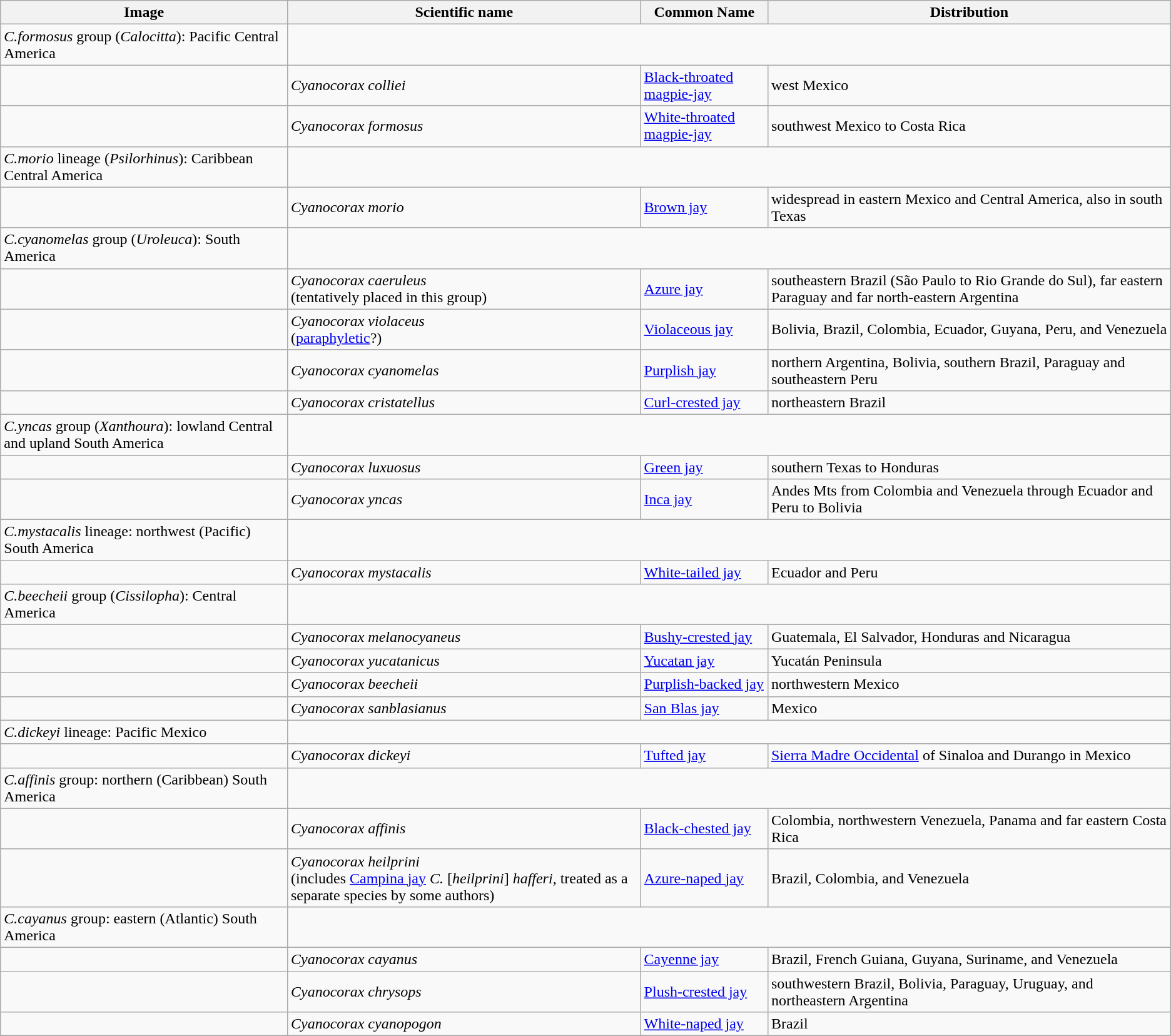<table class="wikitable">
<tr>
<th>Image</th>
<th>Scientific name</th>
<th>Common Name</th>
<th>Distribution</th>
</tr>
<tr>
<td><em>C.formosus</em> group (<em>Calocitta</em>): Pacific Central America</td>
</tr>
<tr>
<td></td>
<td><em>Cyanocorax colliei</em></td>
<td><a href='#'>Black-throated magpie-jay</a></td>
<td>west Mexico</td>
</tr>
<tr>
<td></td>
<td><em>Cyanocorax formosus</em></td>
<td><a href='#'>White-throated magpie-jay</a></td>
<td>southwest Mexico to Costa Rica</td>
</tr>
<tr>
<td><em>C.morio</em> lineage (<em>Psilorhinus</em>): Caribbean Central America</td>
</tr>
<tr>
<td></td>
<td><em>Cyanocorax morio</em></td>
<td><a href='#'>Brown jay</a></td>
<td>widespread in eastern Mexico and Central America, also in south Texas</td>
</tr>
<tr>
<td><em>C.cyanomelas</em> group (<em>Uroleuca</em>): South America</td>
</tr>
<tr>
<td></td>
<td><em>Cyanocorax caeruleus</em><br>(tentatively placed in this group)</td>
<td><a href='#'>Azure jay</a></td>
<td>southeastern Brazil (São Paulo to Rio Grande do Sul), far eastern Paraguay and far north-eastern Argentina</td>
</tr>
<tr>
<td></td>
<td><em>Cyanocorax violaceus</em><br>(<a href='#'>paraphyletic</a>?)</td>
<td><a href='#'>Violaceous jay</a></td>
<td>Bolivia, Brazil, Colombia, Ecuador, Guyana, Peru, and Venezuela</td>
</tr>
<tr>
<td></td>
<td><em>Cyanocorax cyanomelas</em></td>
<td><a href='#'>Purplish jay</a></td>
<td>northern Argentina, Bolivia, southern Brazil, Paraguay and southeastern Peru</td>
</tr>
<tr>
<td></td>
<td><em>Cyanocorax cristatellus</em></td>
<td><a href='#'>Curl-crested jay</a></td>
<td>northeastern Brazil</td>
</tr>
<tr>
<td><em>C.yncas</em> group (<em>Xanthoura</em>): lowland Central and upland South America</td>
</tr>
<tr>
<td></td>
<td><em>Cyanocorax luxuosus</em></td>
<td><a href='#'>Green jay</a></td>
<td>southern Texas to Honduras</td>
</tr>
<tr>
<td></td>
<td><em>Cyanocorax yncas</em></td>
<td><a href='#'>Inca jay</a></td>
<td>Andes Mts from Colombia and Venezuela through Ecuador and Peru to Bolivia</td>
</tr>
<tr>
<td><em>C.mystacalis</em> lineage: northwest (Pacific) South America</td>
</tr>
<tr>
<td></td>
<td><em>Cyanocorax mystacalis</em></td>
<td><a href='#'>White-tailed jay</a></td>
<td>Ecuador and Peru</td>
</tr>
<tr>
<td><em>C.beecheii</em> group  (<em>Cissilopha</em>):  Central America</td>
</tr>
<tr>
<td></td>
<td><em>Cyanocorax melanocyaneus</em></td>
<td><a href='#'>Bushy-crested jay</a></td>
<td>Guatemala, El Salvador, Honduras and Nicaragua</td>
</tr>
<tr>
<td></td>
<td><em>Cyanocorax yucatanicus</em></td>
<td><a href='#'>Yucatan jay</a></td>
<td>Yucatán Peninsula</td>
</tr>
<tr>
<td></td>
<td><em>Cyanocorax beecheii</em></td>
<td><a href='#'>Purplish-backed jay</a></td>
<td>northwestern Mexico</td>
</tr>
<tr>
<td></td>
<td><em>Cyanocorax sanblasianus</em></td>
<td><a href='#'>San Blas jay</a></td>
<td>Mexico</td>
</tr>
<tr>
<td><em>C.dickeyi</em> lineage: Pacific Mexico</td>
</tr>
<tr>
<td></td>
<td><em>Cyanocorax dickeyi</em></td>
<td><a href='#'>Tufted jay</a></td>
<td><a href='#'>Sierra Madre Occidental</a> of Sinaloa and Durango in Mexico</td>
</tr>
<tr>
<td><em>C.affinis</em> group:  northern (Caribbean) South America</td>
</tr>
<tr>
<td></td>
<td><em>Cyanocorax affinis</em></td>
<td><a href='#'>Black-chested jay</a></td>
<td>Colombia, northwestern Venezuela, Panama and far eastern Costa Rica</td>
</tr>
<tr>
<td></td>
<td><em>Cyanocorax heilprini</em> <br>(includes <a href='#'>Campina jay</a> <em>C.</em> [<em>heilprini</em>] <em>hafferi</em>, treated as a separate species by some authors)</td>
<td><a href='#'>Azure-naped jay</a></td>
<td>Brazil, Colombia, and Venezuela</td>
</tr>
<tr>
<td><em>C.cayanus</em> group:  eastern (Atlantic) South America</td>
</tr>
<tr>
<td></td>
<td><em>Cyanocorax cayanus</em></td>
<td><a href='#'>Cayenne jay</a></td>
<td>Brazil, French Guiana, Guyana, Suriname, and Venezuela</td>
</tr>
<tr>
<td></td>
<td><em>Cyanocorax chrysops</em></td>
<td><a href='#'>Plush-crested jay</a></td>
<td>southwestern Brazil, Bolivia, Paraguay, Uruguay, and northeastern Argentina</td>
</tr>
<tr>
<td></td>
<td><em>Cyanocorax cyanopogon</em></td>
<td><a href='#'>White-naped jay</a></td>
<td>Brazil</td>
</tr>
<tr>
</tr>
</table>
